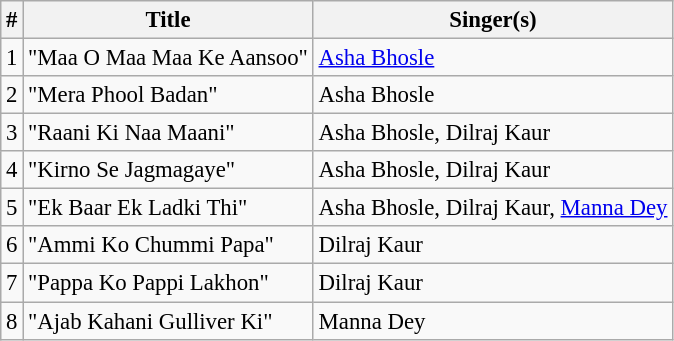<table class="wikitable" style="font-size:95%;">
<tr>
<th>#</th>
<th>Title</th>
<th>Singer(s)</th>
</tr>
<tr>
<td>1</td>
<td>"Maa O Maa Maa Ke Aansoo"</td>
<td><a href='#'>Asha Bhosle</a></td>
</tr>
<tr>
<td>2</td>
<td>"Mera Phool Badan"</td>
<td>Asha Bhosle</td>
</tr>
<tr>
<td>3</td>
<td>"Raani Ki Naa Maani"</td>
<td>Asha Bhosle, Dilraj Kaur</td>
</tr>
<tr>
<td>4</td>
<td>"Kirno Se Jagmagaye"</td>
<td>Asha Bhosle, Dilraj Kaur</td>
</tr>
<tr>
<td>5</td>
<td>"Ek Baar Ek Ladki Thi"</td>
<td>Asha Bhosle, Dilraj Kaur, <a href='#'>Manna Dey</a></td>
</tr>
<tr>
<td>6</td>
<td>"Ammi Ko Chummi Papa"</td>
<td>Dilraj Kaur</td>
</tr>
<tr>
<td>7</td>
<td>"Pappa Ko Pappi Lakhon"</td>
<td>Dilraj Kaur</td>
</tr>
<tr>
<td>8</td>
<td>"Ajab Kahani Gulliver Ki"</td>
<td>Manna Dey</td>
</tr>
</table>
